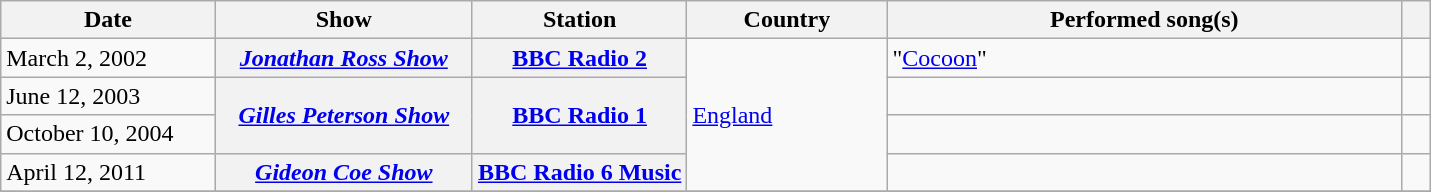<table class="wikitable sortable plainrowheaders">
<tr>
<th style="width:15%;">Date</th>
<th style="width:18%;">Show</th>
<th style="width:15%;">Station</th>
<th style="width:14%;">Country</th>
<th style="width:36%;">Performed song(s)</th>
<th scope="col" class="unsortable"></th>
</tr>
<tr>
<td>March 2, 2002</td>
<th scope="row"><em><a href='#'>Jonathan Ross Show</a></em></th>
<th scope="row"><a href='#'>BBC Radio 2</a></th>
<td rowspan=4><a href='#'>England</a></td>
<td>"<a href='#'>Cocoon</a>"</td>
<td align="center"></td>
</tr>
<tr>
<td>June 12, 2003</td>
<th scope="row" rowspan=2><em><a href='#'>Gilles Peterson Show</a></em></th>
<th scope="row" rowspan=2><a href='#'>BBC Radio 1</a></th>
<td></td>
<td align="center"></td>
</tr>
<tr>
<td>October 10, 2004</td>
<td></td>
<td align="center"></td>
</tr>
<tr>
<td>April 12, 2011</td>
<th scope="row"><em><a href='#'>Gideon Coe Show</a></em></th>
<th scope="row"><a href='#'>BBC Radio 6 Music</a></th>
<td></td>
<td align="center"></td>
</tr>
<tr>
</tr>
</table>
